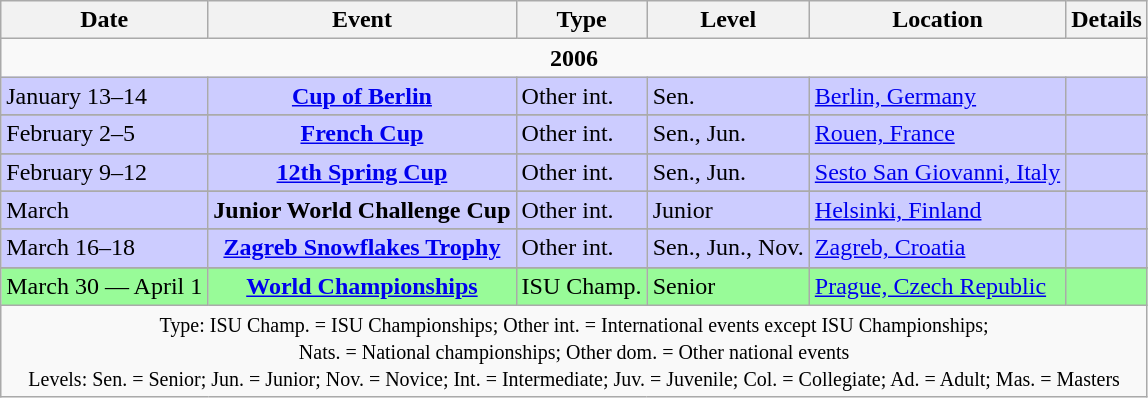<table class="wikitable">
<tr>
<th>Date</th>
<th>Event</th>
<th>Type</th>
<th>Level</th>
<th>Location</th>
<th>Details</th>
</tr>
<tr>
<td colspan=7 align=center><strong>2006</strong></td>
</tr>
<tr bgcolor=CCCCFF>
<td>January 13–14</td>
<td align="center"><strong><a href='#'>Cup of Berlin</a></strong></td>
<td>Other int.</td>
<td>Sen.</td>
<td><a href='#'>Berlin, Germany</a></td>
<td></td>
</tr>
<tr>
</tr>
<tr bgcolor=CCCCFF>
<td>February 2–5</td>
<td align="center"><strong><a href='#'>French Cup</a></strong></td>
<td>Other int.</td>
<td>Sen., Jun.</td>
<td><a href='#'>Rouen, France</a></td>
<td></td>
</tr>
<tr>
</tr>
<tr bgcolor=CCCCFF>
<td>February 9–12</td>
<td align="center"><strong><a href='#'>12th Spring Cup</a></strong></td>
<td>Other int.</td>
<td>Sen., Jun.</td>
<td><a href='#'>Sesto San Giovanni, Italy</a></td>
<td></td>
</tr>
<tr>
</tr>
<tr bgcolor=CCCCFF>
<td>March</td>
<td align="center"><strong>Junior World Challenge Cup</strong></td>
<td>Other int.</td>
<td>Junior</td>
<td><a href='#'>Helsinki, Finland</a></td>
<td></td>
</tr>
<tr>
</tr>
<tr bgcolor=CCCCFF>
<td>March 16–18</td>
<td align="center"><strong><a href='#'>Zagreb Snowflakes Trophy</a></strong></td>
<td>Other int.</td>
<td>Sen., Jun., Nov.</td>
<td><a href='#'>Zagreb, Croatia</a></td>
<td></td>
</tr>
<tr>
</tr>
<tr bgcolor=98FB98>
<td>March 30 — April 1</td>
<td align="center"><strong><a href='#'>World Championships</a></strong></td>
<td>ISU Champ.</td>
<td>Senior</td>
<td><a href='#'>Prague, Czech Republic</a></td>
<td></td>
</tr>
<tr>
<td colspan=7 align=center><small>Type: ISU Champ. = ISU Championships; Other int. = International events except ISU Championships; <br> Nats. = National championships; Other dom. = Other national events <br> Levels: Sen. = Senior; Jun. = Junior; Nov. = Novice; Int. = Intermediate; Juv. = Juvenile; Col. = Collegiate; Ad. = Adult; Mas. = Masters</small></td>
</tr>
</table>
